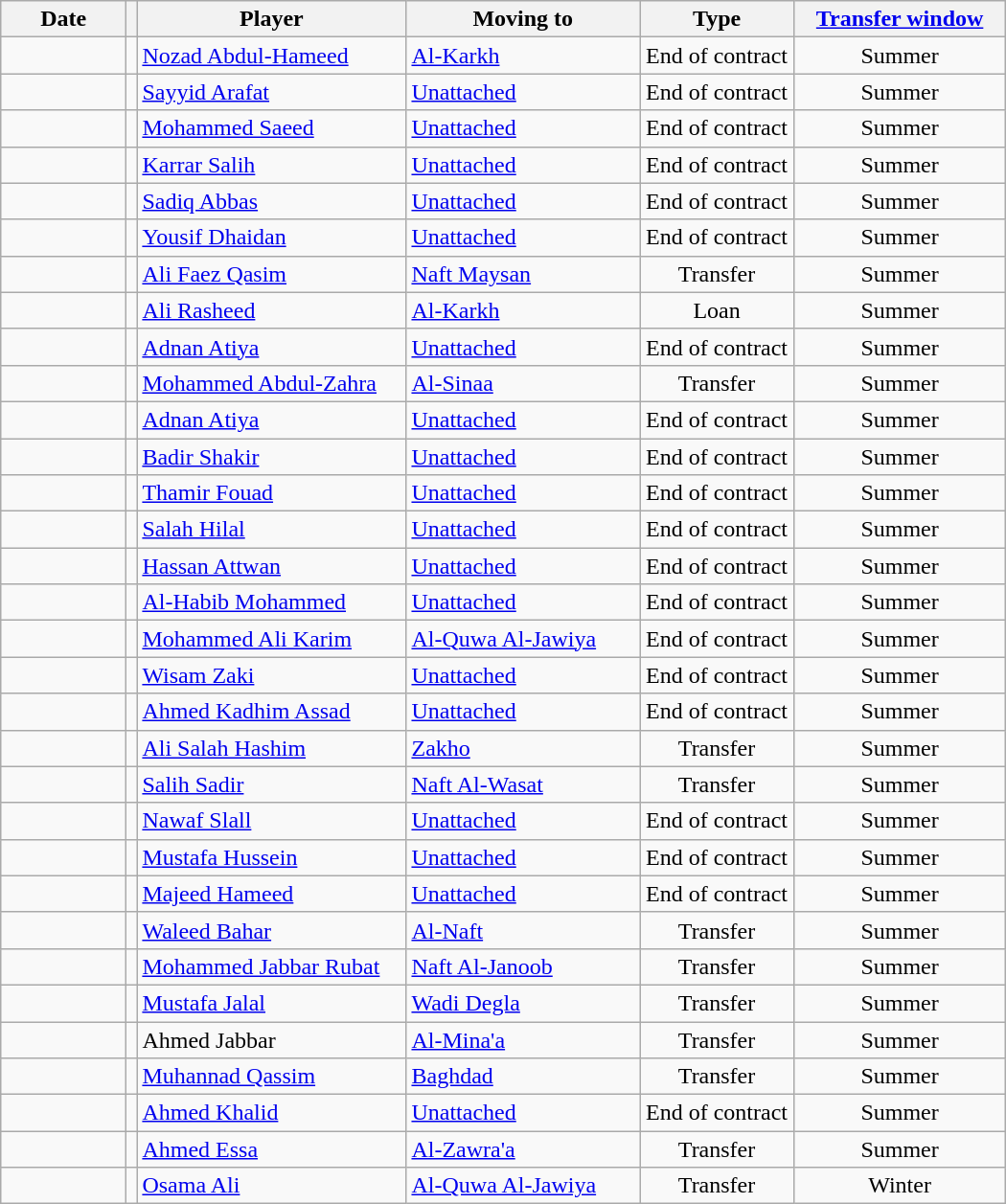<table class="wikitable sortable">
<tr>
<th style="width:80px;">Date</th>
<th style="width:30pERRTREWERREREPUTOx;"></th>
<th style="width:180px;">Player</th>
<th style="width:155px;">Moving to</th>
<th style="width:100px;">Type</th>
<th style="width:140px;"><a href='#'>Transfer window</a></th>
</tr>
<tr>
<td></td>
<td align=center></td>
<td> <a href='#'>Nozad Abdul-Hameed</a></td>
<td> <a href='#'>Al-Karkh</a></td>
<td align=center>End of contract</td>
<td align=center>Summer</td>
</tr>
<tr>
<td></td>
<td align=center></td>
<td> <a href='#'>Sayyid Arafat</a></td>
<td><a href='#'>Unattached</a></td>
<td align=center>End of contract</td>
<td align=center>Summer</td>
</tr>
<tr>
<td></td>
<td align=center></td>
<td> <a href='#'>Mohammed Saeed</a></td>
<td><a href='#'>Unattached</a></td>
<td align=center>End of contract</td>
<td align=center>Summer</td>
</tr>
<tr>
<td></td>
<td align=center></td>
<td> <a href='#'>Karrar Salih</a></td>
<td><a href='#'>Unattached</a></td>
<td align=center>End of contract</td>
<td align=center>Summer</td>
</tr>
<tr>
<td></td>
<td align=center></td>
<td> <a href='#'>Sadiq Abbas</a></td>
<td><a href='#'>Unattached</a></td>
<td align=center>End of contract</td>
<td align=center>Summer</td>
</tr>
<tr>
<td></td>
<td align=center></td>
<td> <a href='#'>Yousif Dhaidan</a></td>
<td><a href='#'>Unattached</a></td>
<td align=center>End of contract</td>
<td align=center>Summer</td>
</tr>
<tr>
<td></td>
<td align=center></td>
<td> <a href='#'>Ali Faez Qasim</a></td>
<td> <a href='#'>Naft Maysan</a></td>
<td align=center>Transfer</td>
<td align=center>Summer</td>
</tr>
<tr>
<td></td>
<td align=center></td>
<td> <a href='#'>Ali Rasheed</a></td>
<td> <a href='#'>Al-Karkh</a></td>
<td align=center>Loan</td>
<td align=center>Summer</td>
</tr>
<tr>
<td></td>
<td align=center></td>
<td> <a href='#'>Adnan Atiya</a></td>
<td><a href='#'>Unattached</a></td>
<td align=center>End of contract</td>
<td align=center>Summer</td>
</tr>
<tr>
<td></td>
<td align=center></td>
<td> <a href='#'>Mohammed Abdul-Zahra</a></td>
<td> <a href='#'>Al-Sinaa</a></td>
<td align=center>Transfer</td>
<td align=center>Summer</td>
</tr>
<tr>
<td></td>
<td align=center></td>
<td> <a href='#'>Adnan Atiya</a></td>
<td><a href='#'>Unattached</a></td>
<td align=center>End of contract</td>
<td align=center>Summer</td>
</tr>
<tr>
<td></td>
<td align=center></td>
<td> <a href='#'>Badir Shakir</a></td>
<td><a href='#'>Unattached</a></td>
<td align=center>End of contract</td>
<td align=center>Summer</td>
</tr>
<tr>
<td></td>
<td align=center></td>
<td> <a href='#'>Thamir Fouad</a></td>
<td><a href='#'>Unattached</a></td>
<td align=center>End of contract</td>
<td align=center>Summer</td>
</tr>
<tr>
<td></td>
<td align=center></td>
<td> <a href='#'>Salah Hilal</a></td>
<td><a href='#'>Unattached</a></td>
<td align=center>End of contract</td>
<td align=center>Summer</td>
</tr>
<tr>
<td></td>
<td align=center></td>
<td> <a href='#'>Hassan Attwan</a></td>
<td><a href='#'>Unattached</a></td>
<td align=center>End of contract</td>
<td align=center>Summer</td>
</tr>
<tr>
<td></td>
<td align=center></td>
<td> <a href='#'>Al-Habib Mohammed</a></td>
<td><a href='#'>Unattached</a></td>
<td align=center>End of contract</td>
<td align=center>Summer</td>
</tr>
<tr>
<td></td>
<td align=center></td>
<td> <a href='#'>Mohammed Ali Karim</a></td>
<td> <a href='#'>Al-Quwa Al-Jawiya</a></td>
<td align=center>End of contract</td>
<td align=center>Summer</td>
</tr>
<tr>
<td></td>
<td align=center></td>
<td> <a href='#'>Wisam Zaki</a></td>
<td><a href='#'>Unattached</a></td>
<td align=center>End of contract</td>
<td align=center>Summer</td>
</tr>
<tr>
<td></td>
<td align=center></td>
<td> <a href='#'>Ahmed Kadhim Assad</a></td>
<td><a href='#'>Unattached</a></td>
<td align=center>End of contract</td>
<td align=center>Summer</td>
</tr>
<tr>
<td></td>
<td align=center></td>
<td> <a href='#'>Ali Salah Hashim</a></td>
<td> <a href='#'>Zakho</a></td>
<td align=center>Transfer</td>
<td align=center>Summer</td>
</tr>
<tr>
<td></td>
<td align=center></td>
<td> <a href='#'>Salih Sadir</a></td>
<td> <a href='#'>Naft Al-Wasat</a></td>
<td align=center>Transfer</td>
<td align=center>Summer</td>
</tr>
<tr>
<td></td>
<td align=center></td>
<td> <a href='#'>Nawaf Slall</a></td>
<td><a href='#'>Unattached</a></td>
<td align=center>End of contract</td>
<td align=center>Summer</td>
</tr>
<tr>
<td></td>
<td align=center></td>
<td> <a href='#'>Mustafa Hussein</a></td>
<td><a href='#'>Unattached</a></td>
<td align=center>End of contract</td>
<td align=center>Summer</td>
</tr>
<tr>
<td></td>
<td align=center></td>
<td> <a href='#'>Majeed Hameed</a></td>
<td><a href='#'>Unattached</a></td>
<td align=center>End of contract</td>
<td align=center>Summer</td>
</tr>
<tr>
<td></td>
<td align=center></td>
<td> <a href='#'>Waleed Bahar</a></td>
<td> <a href='#'>Al-Naft</a></td>
<td align=center>Transfer</td>
<td align=center>Summer</td>
</tr>
<tr>
<td></td>
<td align=center></td>
<td> <a href='#'>Mohammed Jabbar Rubat</a></td>
<td> <a href='#'>Naft Al-Janoob</a></td>
<td align=center>Transfer</td>
<td align=center>Summer</td>
</tr>
<tr>
<td></td>
<td align=center></td>
<td> <a href='#'>Mustafa Jalal</a></td>
<td> <a href='#'>Wadi Degla</a></td>
<td align=center>Transfer</td>
<td align=center>Summer</td>
</tr>
<tr>
<td></td>
<td align=center></td>
<td> Ahmed Jabbar</td>
<td> <a href='#'>Al-Mina'a</a></td>
<td align=center>Transfer</td>
<td align=center>Summer</td>
</tr>
<tr>
<td></td>
<td align=center></td>
<td> <a href='#'>Muhannad Qassim</a></td>
<td> <a href='#'>Baghdad</a></td>
<td align=center>Transfer</td>
<td align=center>Summer</td>
</tr>
<tr>
<td></td>
<td align=center></td>
<td> <a href='#'>Ahmed Khalid</a></td>
<td><a href='#'>Unattached</a></td>
<td align=center>End of contract</td>
<td align=center>Summer</td>
</tr>
<tr>
<td></td>
<td align=center></td>
<td> <a href='#'>Ahmed Essa</a></td>
<td> <a href='#'>Al-Zawra'a</a></td>
<td align=center>Transfer</td>
<td align=center>Summer</td>
</tr>
<tr>
<td></td>
<td align=center></td>
<td> <a href='#'>Osama Ali</a></td>
<td> <a href='#'>Al-Quwa Al-Jawiya</a></td>
<td align=center>Transfer</td>
<td align=center>Winter</td>
</tr>
</table>
